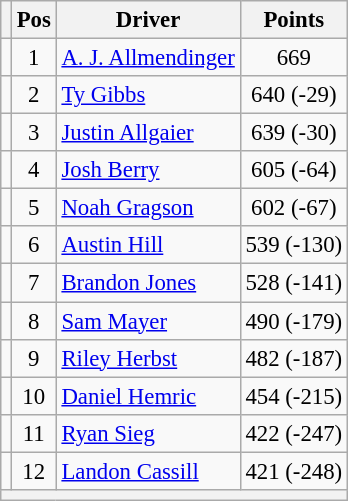<table class="wikitable" style="font-size: 95%;">
<tr>
<th></th>
<th>Pos</th>
<th>Driver</th>
<th>Points</th>
</tr>
<tr>
<td align="left"></td>
<td style="text-align:center;">1</td>
<td><a href='#'>A. J. Allmendinger</a></td>
<td style="text-align:center;">669</td>
</tr>
<tr>
<td align="left"></td>
<td style="text-align:center;">2</td>
<td><a href='#'>Ty Gibbs</a></td>
<td style="text-align:center;">640 (-29)</td>
</tr>
<tr>
<td align="left"></td>
<td style="text-align:center;">3</td>
<td><a href='#'>Justin Allgaier</a></td>
<td style="text-align:center;">639 (-30)</td>
</tr>
<tr>
<td align="left"></td>
<td style="text-align:center;">4</td>
<td><a href='#'>Josh Berry</a></td>
<td style="text-align:center;">605 (-64)</td>
</tr>
<tr>
<td align="left"></td>
<td style="text-align:center;">5</td>
<td><a href='#'>Noah Gragson</a></td>
<td style="text-align:center;">602 (-67)</td>
</tr>
<tr>
<td align="left"></td>
<td style="text-align:center;">6</td>
<td><a href='#'>Austin Hill</a></td>
<td style="text-align:center;">539 (-130)</td>
</tr>
<tr>
<td align="left"></td>
<td style="text-align:center;">7</td>
<td><a href='#'>Brandon Jones</a></td>
<td style="text-align:center;">528 (-141)</td>
</tr>
<tr>
<td align="left"></td>
<td style="text-align:center;">8</td>
<td><a href='#'>Sam Mayer</a></td>
<td style="text-align:center;">490 (-179)</td>
</tr>
<tr>
<td align="left"></td>
<td style="text-align:center;">9</td>
<td><a href='#'>Riley Herbst</a></td>
<td style="text-align:center;">482 (-187)</td>
</tr>
<tr>
<td align="left"></td>
<td style="text-align:center;">10</td>
<td><a href='#'>Daniel Hemric</a></td>
<td style="text-align:center;">454 (-215)</td>
</tr>
<tr>
<td align="left"></td>
<td style="text-align:center;">11</td>
<td><a href='#'>Ryan Sieg</a></td>
<td style="text-align:center;">422 (-247)</td>
</tr>
<tr>
<td align="left"></td>
<td style="text-align:center;">12</td>
<td><a href='#'>Landon Cassill</a></td>
<td style="text-align:center;">421 (-248)</td>
</tr>
<tr class="sortbottom">
<th colspan="9"></th>
</tr>
</table>
